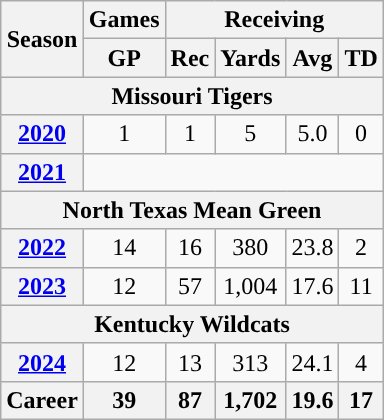<table class="wikitable" style="text-align:center;">
<tr>
<th rowspan="2">Season</th>
<th>Games</th>
<th colspan="4">Receiving</th>
</tr>
<tr>
<th>GP</th>
<th>Rec</th>
<th>Yards</th>
<th>Avg</th>
<th>TD</th>
</tr>
<tr>
<th colspan="6">Missouri Tigers</th>
</tr>
<tr>
<th><a href='#'>2020</a></th>
<td>1</td>
<td>1</td>
<td>5</td>
<td>5.0</td>
<td>0</td>
</tr>
<tr>
<th><a href='#'>2021</a></th>
<td colspan="5"></td>
</tr>
<tr>
<th colspan="6">North Texas Mean Green</th>
</tr>
<tr>
<th><a href='#'>2022</a></th>
<td>14</td>
<td>16</td>
<td>380</td>
<td>23.8</td>
<td>2</td>
</tr>
<tr>
<th><a href='#'>2023</a></th>
<td>12</td>
<td>57</td>
<td>1,004</td>
<td>17.6</td>
<td>11</td>
</tr>
<tr>
<th colspan="6">Kentucky Wildcats</th>
</tr>
<tr>
<th><a href='#'>2024</a></th>
<td>12</td>
<td>13</td>
<td>313</td>
<td>24.1</td>
<td>4</td>
</tr>
<tr>
<th>Career</th>
<th>39</th>
<th>87</th>
<th>1,702</th>
<th>19.6</th>
<th>17</th>
</tr>
</table>
